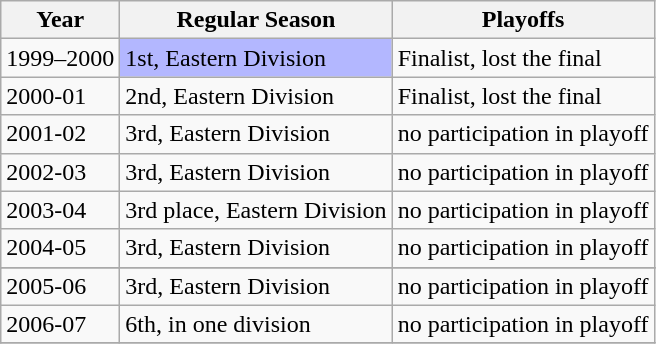<table class="wikitable">
<tr>
<th>Year</th>
<th>Regular Season</th>
<th>Playoffs</th>
</tr>
<tr>
<td>1999–2000</td>
<td style="background:#B3B7FF">1st, Eastern Division</td>
<td>Finalist, lost the final</td>
</tr>
<tr>
<td>2000-01</td>
<td>2nd, Eastern Division</td>
<td>Finalist, lost the final</td>
</tr>
<tr>
<td>2001-02</td>
<td>3rd, Eastern Division</td>
<td>no participation in playoff</td>
</tr>
<tr>
<td>2002-03</td>
<td>3rd, Eastern Division</td>
<td>no participation in playoff</td>
</tr>
<tr>
<td>2003-04</td>
<td>3rd place, Eastern Division</td>
<td>no participation in playoff</td>
</tr>
<tr>
<td>2004-05</td>
<td>3rd, Eastern Division</td>
<td>no participation in playoff</td>
</tr>
<tr>
</tr>
<tr>
<td>2005-06</td>
<td>3rd, Eastern Division</td>
<td>no participation in playoff</td>
</tr>
<tr>
<td>2006-07</td>
<td>6th, in one division</td>
<td>no participation in playoff</td>
</tr>
<tr>
</tr>
</table>
